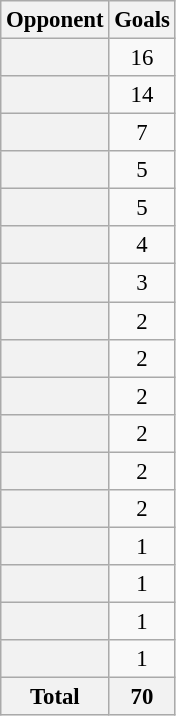<table class="wikitable plainrowheaders sortable" style="text-align:center; font-size:95%">
<tr>
<th scope="col">Opponent</th>
<th scope="col">Goals</th>
</tr>
<tr>
<th scope="row"></th>
<td>16</td>
</tr>
<tr>
<th scope="row"></th>
<td>14</td>
</tr>
<tr>
<th scope="row"></th>
<td>7</td>
</tr>
<tr>
<th scope="row"></th>
<td>5</td>
</tr>
<tr>
<th scope="row"></th>
<td>5</td>
</tr>
<tr>
<th scope="row"></th>
<td>4</td>
</tr>
<tr>
<th scope="row"></th>
<td>3</td>
</tr>
<tr>
<th scope="row"></th>
<td>2</td>
</tr>
<tr>
<th scope="row"></th>
<td>2</td>
</tr>
<tr>
<th scope="row"></th>
<td>2</td>
</tr>
<tr>
<th scope="row"></th>
<td>2</td>
</tr>
<tr>
<th scope="row"></th>
<td>2</td>
</tr>
<tr>
<th scope="row"></th>
<td>2</td>
</tr>
<tr>
<th scope="row"></th>
<td>1</td>
</tr>
<tr>
<th scope="row"></th>
<td>1</td>
</tr>
<tr>
<th scope="row"></th>
<td>1</td>
</tr>
<tr>
<th scope="row"></th>
<td>1</td>
</tr>
<tr>
<th>Total</th>
<th>70</th>
</tr>
</table>
